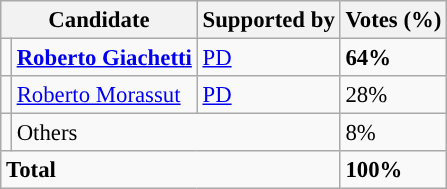<table class="wikitable" style="font-size:95%">
<tr style="background:#efefef;">
<th colspan=2>Candidate</th>
<th>Supported by</th>
<th>Votes (%)</th>
</tr>
<tr>
<td></td>
<td><strong><a href='#'>Roberto Giachetti</a></strong></td>
<td><a href='#'>PD</a></td>
<td><strong>64%</strong></td>
</tr>
<tr>
<td></td>
<td><a href='#'>Roberto Morassut</a></td>
<td><a href='#'>PD</a></td>
<td>28%</td>
</tr>
<tr>
<td></td>
<td colspan=2>Others</td>
<td>8%</td>
</tr>
<tr>
<td align="left" colspan=3><strong>Total</strong></td>
<td align="left"><strong>100%</strong></td>
</tr>
</table>
